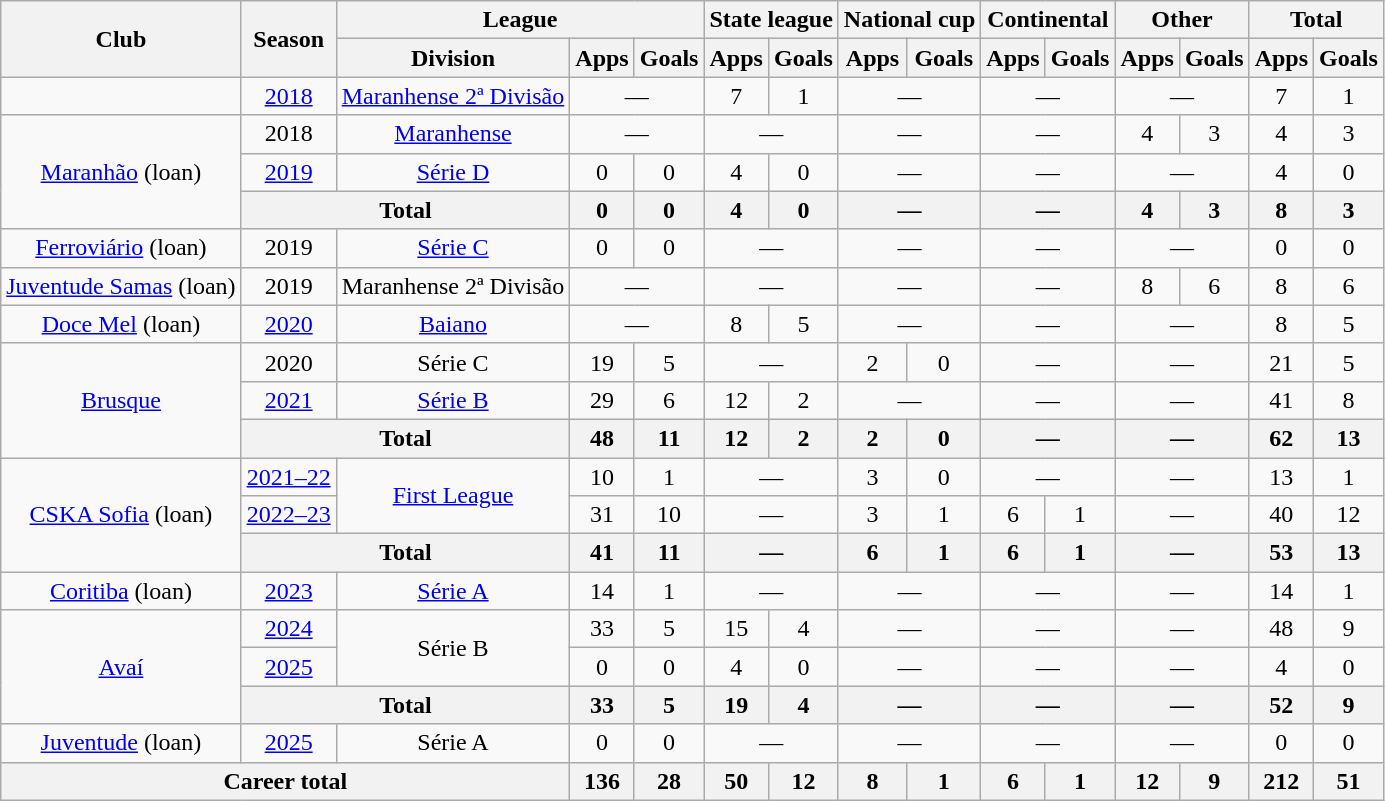<table class="wikitable" style="text-align:center">
<tr>
<th rowspan="2">Club</th>
<th rowspan="2">Season</th>
<th colspan="3">League</th>
<th colspan="2">State league</th>
<th colspan="2">National cup</th>
<th colspan="2">Continental</th>
<th colspan="2">Other</th>
<th colspan="2">Total</th>
</tr>
<tr>
<th>Division</th>
<th>Apps</th>
<th>Goals</th>
<th>Apps</th>
<th>Goals</th>
<th>Apps</th>
<th>Goals</th>
<th>Apps</th>
<th>Goals</th>
<th>Apps</th>
<th>Goals</th>
<th>Apps</th>
<th>Goals</th>
</tr>
<tr>
<td></td>
<td><a href='#'>2018</a></td>
<td><a href='#'>Maranhense 2ª Divisão</a></td>
<td colspan="2">—</td>
<td>7</td>
<td>1</td>
<td colspan="2">—</td>
<td colspan="2">—</td>
<td colspan="2">—</td>
<td>7</td>
<td>1</td>
</tr>
<tr>
<td rowspan="3"><a href='#'>Maranhão</a> (loan)</td>
<td>2018</td>
<td><a href='#'>Maranhense</a></td>
<td colspan="2">—</td>
<td colspan="2">—</td>
<td colspan="2">—</td>
<td colspan="2">—</td>
<td>4</td>
<td>3</td>
<td>4</td>
<td>3</td>
</tr>
<tr>
<td><a href='#'>2019</a></td>
<td><a href='#'>Série D</a></td>
<td>0</td>
<td>0</td>
<td>4</td>
<td>0</td>
<td colspan="2">—</td>
<td colspan="2">—</td>
<td colspan="2">—</td>
<td>4</td>
<td>0</td>
</tr>
<tr>
<th colspan="2">Total</th>
<th>0</th>
<th>0</th>
<th>4</th>
<th>0</th>
<th colspan="2">—</th>
<th colspan="2">—</th>
<th>4</th>
<th>3</th>
<th>8</th>
<th>3</th>
</tr>
<tr>
<td><a href='#'>Ferroviário</a> (loan)</td>
<td>2019</td>
<td><a href='#'>Série C</a></td>
<td>0</td>
<td>0</td>
<td colspan="2">—</td>
<td colspan="2">—</td>
<td colspan="2">—</td>
<td colspan="2">—</td>
<td>0</td>
<td>0</td>
</tr>
<tr>
<td><a href='#'>Juventude Samas</a> (loan)</td>
<td>2019</td>
<td>Maranhense 2ª Divisão</td>
<td colspan="2">—</td>
<td colspan="2">—</td>
<td colspan="2">—</td>
<td colspan="2">—</td>
<td>8</td>
<td>6</td>
<td>8</td>
<td>6</td>
</tr>
<tr>
<td><a href='#'>Doce Mel</a> (loan)</td>
<td><a href='#'>2020</a></td>
<td><a href='#'>Baiano</a></td>
<td colspan="2">—</td>
<td>8</td>
<td>5</td>
<td colspan="2">—</td>
<td colspan="2">—</td>
<td colspan="2">—</td>
<td>8</td>
<td>5</td>
</tr>
<tr>
<td rowspan="3"><a href='#'>Brusque</a></td>
<td>2020</td>
<td>Série C</td>
<td>19</td>
<td>5</td>
<td colspan="2">—</td>
<td>2</td>
<td>0</td>
<td colspan="2">—</td>
<td colspan="2">—</td>
<td>21</td>
<td>5</td>
</tr>
<tr>
<td><a href='#'>2021</a></td>
<td><a href='#'>Série B</a></td>
<td>29</td>
<td>6</td>
<td>12</td>
<td>2</td>
<td colspan="2">—</td>
<td colspan="2">—</td>
<td colspan="2">—</td>
<td>41</td>
<td>8</td>
</tr>
<tr>
<th colspan="2">Total</th>
<th>48</th>
<th>11</th>
<th>12</th>
<th>2</th>
<th>2</th>
<th>0</th>
<th colspan="2">—</th>
<th colspan="2">—</th>
<th>62</th>
<th>13</th>
</tr>
<tr>
<td rowspan="3"><a href='#'>CSKA Sofia</a> (loan)</td>
<td><a href='#'>2021–22</a></td>
<td rowspan="2"><a href='#'>First League</a></td>
<td>10</td>
<td>1</td>
<td colspan="2">—</td>
<td>3</td>
<td>0</td>
<td colspan="2">—</td>
<td colspan="2">—</td>
<td>13</td>
<td>1</td>
</tr>
<tr>
<td><a href='#'>2022–23</a></td>
<td>31</td>
<td>10</td>
<td colspan="2">—</td>
<td>3</td>
<td>1</td>
<td>6</td>
<td>1</td>
<td colspan="2">—</td>
<td>40</td>
<td>12</td>
</tr>
<tr>
<th colspan="2">Total</th>
<th>41</th>
<th>11</th>
<th colspan="2">—</th>
<th>6</th>
<th>1</th>
<th>6</th>
<th>1</th>
<th colspan="2">—</th>
<th>53</th>
<th>13</th>
</tr>
<tr>
<td><a href='#'>Coritiba</a> (loan)</td>
<td><a href='#'>2023</a></td>
<td><a href='#'>Série A</a></td>
<td>14</td>
<td>1</td>
<td colspan="2">—</td>
<td colspan="2">—</td>
<td colspan="2">—</td>
<td colspan="2">—</td>
<td>14</td>
<td>1</td>
</tr>
<tr>
<td rowspan="3"><a href='#'>Avaí</a></td>
<td><a href='#'>2024</a></td>
<td rowspan="2">Série B</td>
<td>33</td>
<td>5</td>
<td>15</td>
<td>4</td>
<td colspan="2">—</td>
<td colspan="2">—</td>
<td colspan="2">—</td>
<td>48</td>
<td>9</td>
</tr>
<tr>
<td><a href='#'>2025</a></td>
<td>0</td>
<td>0</td>
<td>4</td>
<td>0</td>
<td colspan="2">—</td>
<td colspan="2">—</td>
<td colspan="2">—</td>
<td>4</td>
<td>0</td>
</tr>
<tr>
<th colspan="2">Total</th>
<th>33</th>
<th>5</th>
<th>19</th>
<th>4</th>
<th colspan="2">—</th>
<th colspan="2">—</th>
<th colspan="2">—</th>
<th>52</th>
<th>9</th>
</tr>
<tr>
<td><a href='#'>Juventude</a> (loan)</td>
<td><a href='#'>2025</a></td>
<td>Série A</td>
<td>0</td>
<td>0</td>
<td colspan="2">—</td>
<td colspan="2">—</td>
<td colspan="2">—</td>
<td colspan="2">—</td>
<td>0</td>
<td>0</td>
</tr>
<tr>
<th colspan="3">Career total</th>
<th>136</th>
<th>28</th>
<th>50</th>
<th>12</th>
<th>8</th>
<th>1</th>
<th>6</th>
<th>1</th>
<th>12</th>
<th>9</th>
<th>212</th>
<th>51</th>
</tr>
</table>
